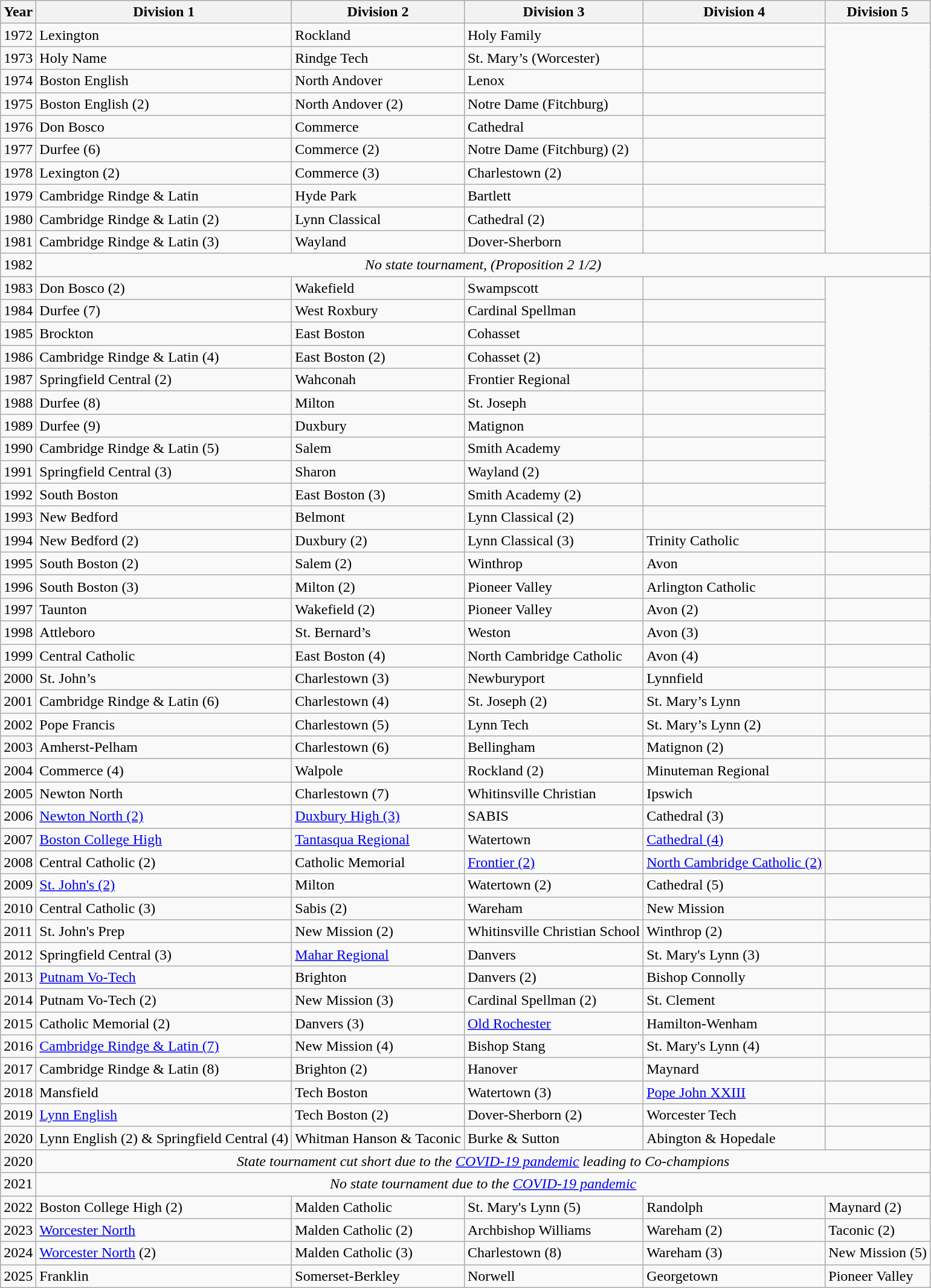<table class="sortable wikitable">
<tr>
<th>Year</th>
<th>Division 1</th>
<th>Division 2</th>
<th>Division 3</th>
<th>Division 4</th>
<th>Division 5</th>
</tr>
<tr>
<td>1972</td>
<td>Lexington</td>
<td>Rockland</td>
<td>Holy Family</td>
<td></td>
</tr>
<tr>
<td>1973</td>
<td>Holy Name</td>
<td>Rindge Tech</td>
<td>St. Mary’s (Worcester)</td>
<td></td>
</tr>
<tr>
<td>1974</td>
<td>Boston English</td>
<td>North Andover</td>
<td>Lenox</td>
<td></td>
</tr>
<tr>
<td>1975</td>
<td>Boston English (2)</td>
<td>North Andover (2)</td>
<td>Notre Dame (Fitchburg)</td>
<td></td>
</tr>
<tr>
<td>1976</td>
<td>Don Bosco</td>
<td>Commerce</td>
<td>Cathedral</td>
<td></td>
</tr>
<tr>
<td>1977</td>
<td>Durfee (6)</td>
<td>Commerce (2)</td>
<td>Notre Dame (Fitchburg) (2)</td>
<td></td>
</tr>
<tr>
<td>1978</td>
<td>Lexington (2)</td>
<td>Commerce (3)</td>
<td>Charlestown (2)</td>
<td></td>
</tr>
<tr>
<td>1979</td>
<td>Cambridge Rindge & Latin</td>
<td>Hyde Park</td>
<td>Bartlett</td>
<td></td>
</tr>
<tr>
<td>1980</td>
<td>Cambridge Rindge & Latin (2)</td>
<td>Lynn Classical</td>
<td>Cathedral (2)</td>
<td></td>
</tr>
<tr>
<td>1981</td>
<td>Cambridge Rindge & Latin (3)</td>
<td>Wayland</td>
<td>Dover-Sherborn</td>
<td></td>
</tr>
<tr>
<td>1982</td>
<td colspan="5" align=center><em>No state tournament, (Proposition 2 1/2)</em></td>
</tr>
<tr>
<td>1983</td>
<td>Don Bosco (2)</td>
<td>Wakefield</td>
<td>Swampscott</td>
<td></td>
</tr>
<tr>
<td>1984</td>
<td>Durfee (7)</td>
<td>West Roxbury</td>
<td>Cardinal Spellman</td>
<td></td>
</tr>
<tr>
<td>1985</td>
<td>Brockton</td>
<td>East Boston</td>
<td>Cohasset</td>
<td></td>
</tr>
<tr>
<td>1986</td>
<td>Cambridge Rindge & Latin (4)</td>
<td>East Boston (2)</td>
<td>Cohasset (2)</td>
<td></td>
</tr>
<tr>
<td>1987</td>
<td>Springfield Central (2)</td>
<td>Wahconah</td>
<td>Frontier Regional</td>
<td></td>
</tr>
<tr>
<td>1988</td>
<td>Durfee (8)</td>
<td>Milton</td>
<td>St. Joseph</td>
<td></td>
</tr>
<tr>
<td>1989</td>
<td>Durfee (9)</td>
<td>Duxbury</td>
<td>Matignon</td>
<td></td>
</tr>
<tr>
<td>1990</td>
<td>Cambridge Rindge & Latin (5)</td>
<td>Salem</td>
<td>Smith Academy</td>
<td></td>
</tr>
<tr>
<td>1991</td>
<td>Springfield Central (3)</td>
<td>Sharon</td>
<td>Wayland (2)</td>
<td></td>
</tr>
<tr>
<td>1992</td>
<td>South Boston</td>
<td>East Boston (3)</td>
<td>Smith Academy (2)</td>
<td></td>
</tr>
<tr>
<td>1993</td>
<td>New Bedford</td>
<td>Belmont</td>
<td>Lynn Classical (2)</td>
<td></td>
</tr>
<tr>
<td>1994</td>
<td>New Bedford (2)</td>
<td>Duxbury (2)</td>
<td>Lynn Classical (3)</td>
<td>Trinity Catholic</td>
<td></td>
</tr>
<tr>
<td>1995</td>
<td>South Boston (2)</td>
<td>Salem (2)</td>
<td>Winthrop</td>
<td>Avon</td>
<td></td>
</tr>
<tr>
<td>1996</td>
<td>South Boston (3)</td>
<td>Milton (2)</td>
<td>Pioneer Valley</td>
<td>Arlington Catholic</td>
<td></td>
</tr>
<tr>
<td>1997</td>
<td>Taunton</td>
<td>Wakefield (2)</td>
<td>Pioneer Valley</td>
<td>Avon (2)</td>
<td></td>
</tr>
<tr>
<td>1998</td>
<td>Attleboro</td>
<td>St. Bernard’s</td>
<td>Weston</td>
<td>Avon (3)</td>
<td></td>
</tr>
<tr>
<td>1999</td>
<td>Central Catholic</td>
<td>East Boston (4)</td>
<td>North Cambridge Catholic</td>
<td>Avon (4)</td>
<td></td>
</tr>
<tr>
<td>2000</td>
<td>St. John’s</td>
<td>Charlestown (3)</td>
<td>Newburyport</td>
<td>Lynnfield</td>
<td></td>
</tr>
<tr>
<td>2001</td>
<td>Cambridge Rindge & Latin (6)</td>
<td>Charlestown (4)</td>
<td>St. Joseph (2)</td>
<td>St. Mary’s Lynn</td>
<td></td>
</tr>
<tr>
<td>2002</td>
<td>Pope Francis</td>
<td>Charlestown (5)</td>
<td>Lynn Tech</td>
<td>St. Mary’s Lynn (2)</td>
<td></td>
</tr>
<tr>
<td>2003</td>
<td>Amherst-Pelham</td>
<td>Charlestown (6)</td>
<td>Bellingham</td>
<td>Matignon (2)</td>
<td></td>
</tr>
<tr>
<td>2004</td>
<td>Commerce (4)</td>
<td>Walpole</td>
<td>Rockland (2)</td>
<td>Minuteman Regional</td>
<td></td>
</tr>
<tr>
<td>2005</td>
<td>Newton North</td>
<td>Charlestown (7)</td>
<td>Whitinsville Christian</td>
<td>Ipswich</td>
<td></td>
</tr>
<tr>
<td>2006</td>
<td><a href='#'>Newton North (2)</a></td>
<td><a href='#'>Duxbury High (3)</a></td>
<td>SABIS</td>
<td Cathedral High School(Boston)>Cathedral (3)</td>
<td></td>
</tr>
<tr>
<td>2007</td>
<td><a href='#'>Boston College High</a></td>
<td><a href='#'>Tantasqua Regional</a></td>
<td>Watertown</td>
<td><a href='#'>Cathedral (4)</a></td>
<td></td>
</tr>
<tr>
<td>2008</td>
<td>Central Catholic (2)</td>
<td>Catholic Memorial</td>
<td><a href='#'>Frontier (2)</a></td>
<td><a href='#'>North Cambridge Catholic (2)</a></td>
<td></td>
</tr>
<tr>
<td>2009</td>
<td><a href='#'>St. John's (2)</a></td>
<td>Milton</td>
<td>Watertown (2)</td>
<td>Cathedral (5)</td>
<td></td>
</tr>
<tr>
<td>2010</td>
<td>Central Catholic (3)</td>
<td>Sabis (2)</td>
<td>Wareham</td>
<td>New Mission</td>
<td></td>
</tr>
<tr>
<td>2011</td>
<td>St. John's Prep</td>
<td>New Mission (2)</td>
<td>Whitinsville Christian School</td>
<td>Winthrop (2)</td>
<td></td>
</tr>
<tr>
<td>2012</td>
<td>Springfield Central (3)</td>
<td><a href='#'>Mahar Regional</a></td>
<td>Danvers</td>
<td>St. Mary's Lynn (3)</td>
<td></td>
</tr>
<tr>
<td>2013</td>
<td><a href='#'>Putnam Vo-Tech</a></td>
<td>Brighton</td>
<td>Danvers (2)</td>
<td>Bishop Connolly</td>
<td></td>
</tr>
<tr>
<td>2014</td>
<td>Putnam Vo-Tech (2)</td>
<td>New Mission (3)</td>
<td>Cardinal Spellman (2)</td>
<td>St. Clement</td>
<td></td>
</tr>
<tr>
<td>2015</td>
<td>Catholic Memorial (2)</td>
<td>Danvers (3)</td>
<td><a href='#'>Old Rochester</a></td>
<td>Hamilton-Wenham</td>
<td></td>
</tr>
<tr>
<td>2016</td>
<td><a href='#'>Cambridge Rindge & Latin (7)</a></td>
<td>New Mission (4)</td>
<td>Bishop Stang</td>
<td>St. Mary's Lynn (4)</td>
<td></td>
</tr>
<tr>
<td>2017</td>
<td>Cambridge Rindge & Latin (8)</td>
<td>Brighton (2)</td>
<td>Hanover</td>
<td>Maynard</td>
<td></td>
</tr>
<tr>
<td>2018</td>
<td>Mansfield</td>
<td>Tech Boston</td>
<td>Watertown (3)</td>
<td><a href='#'>Pope John XXIII</a></td>
<td></td>
</tr>
<tr>
<td>2019</td>
<td><a href='#'>Lynn English</a></td>
<td>Tech Boston (2)</td>
<td>Dover-Sherborn (2)</td>
<td>Worcester Tech</td>
<td></td>
</tr>
<tr>
<td>2020</td>
<td>Lynn English (2) & Springfield Central (4)</td>
<td>Whitman Hanson & Taconic</td>
<td>Burke & Sutton</td>
<td>Abington & Hopedale</td>
<td></td>
</tr>
<tr>
<td>2020</td>
<td colspan="5" align=center><em>State tournament cut short due to the <a href='#'>COVID-19 pandemic</a> leading to Co-champions</em></td>
</tr>
<tr>
<td>2021</td>
<td colspan="5" align=center><em>No state tournament due to the <a href='#'>COVID-19 pandemic</a></em></td>
</tr>
<tr>
<td>2022</td>
<td>Boston College High (2)</td>
<td>Malden Catholic</td>
<td>St. Mary's Lynn (5)</td>
<td>Randolph</td>
<td>Maynard (2)</td>
</tr>
<tr>
<td>2023</td>
<td><a href='#'>Worcester North</a></td>
<td>Malden Catholic (2)</td>
<td>Archbishop Williams</td>
<td>Wareham (2)</td>
<td>Taconic (2)</td>
</tr>
<tr>
<td>2024</td>
<td><a href='#'>Worcester North</a> (2)</td>
<td>Malden Catholic (3)</td>
<td>Charlestown (8)</td>
<td>Wareham (3)</td>
<td>New Mission (5)</td>
</tr>
<tr>
<td>2025</td>
<td>Franklin</td>
<td>Somerset-Berkley</td>
<td>Norwell</td>
<td>Georgetown</td>
<td>Pioneer Valley</td>
</tr>
</table>
